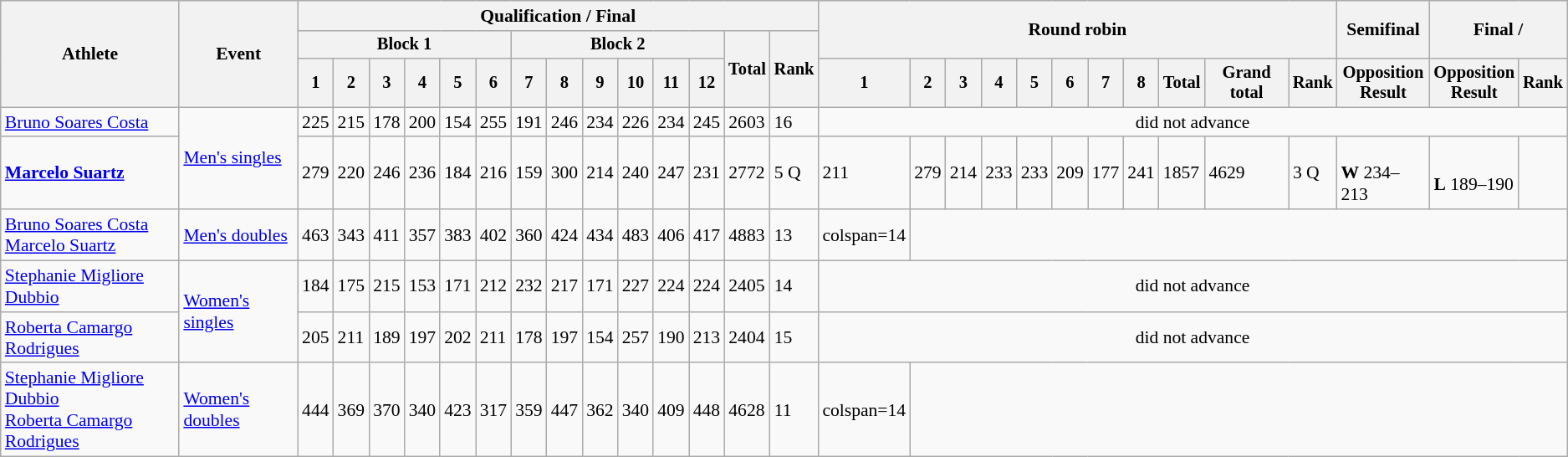<table class="wikitable" border="1" style="font-size:90%">
<tr>
<th rowspan=3>Athlete</th>
<th rowspan=3>Event</th>
<th colspan=14>Qualification / Final</th>
<th colspan=11 rowspan=2>Round robin</th>
<th rowspan=2>Semifinal</th>
<th rowspan=2 colspan=2>Final / </th>
</tr>
<tr style=font-size:95%>
<th colspan=6>Block 1</th>
<th colspan=6>Block 2</th>
<th rowspan=2>Total</th>
<th rowspan=2>Rank</th>
</tr>
<tr style=font-size:95%>
<th>1</th>
<th>2</th>
<th>3</th>
<th>4</th>
<th>5</th>
<th>6</th>
<th>7</th>
<th>8</th>
<th>9</th>
<th>10</th>
<th>11</th>
<th>12</th>
<th>1</th>
<th>2</th>
<th>3</th>
<th>4</th>
<th>5</th>
<th>6</th>
<th>7</th>
<th>8</th>
<th>Total</th>
<th>Grand total</th>
<th>Rank</th>
<th>Opposition<br>Result</th>
<th>Opposition<br>Result</th>
<th>Rank</th>
</tr>
<tr>
<td align=left><a href='#'>Bruno Soares Costa</a></td>
<td align=left rowspan=2><a href='#'>Men's singles</a></td>
<td>225</td>
<td>215</td>
<td>178</td>
<td>200</td>
<td>154</td>
<td>255</td>
<td>191</td>
<td>246</td>
<td>234</td>
<td>226</td>
<td>234</td>
<td>245</td>
<td>2603</td>
<td>16</td>
<td align="center" colspan="14">did not advance</td>
</tr>
<tr>
<td align=left><strong><a href='#'>Marcelo Suartz</a></strong></td>
<td>279</td>
<td>220</td>
<td>246</td>
<td>236</td>
<td>184</td>
<td>216</td>
<td>159</td>
<td>300</td>
<td>214</td>
<td>240</td>
<td>247</td>
<td>231</td>
<td>2772</td>
<td>5 Q</td>
<td>211</td>
<td>279</td>
<td>214</td>
<td>233</td>
<td>233</td>
<td>209</td>
<td>177</td>
<td>241</td>
<td>1857</td>
<td>4629</td>
<td>3 Q</td>
<td><br><strong>W</strong> 234–213</td>
<td><br><strong>L</strong> 189–190</td>
<td></td>
</tr>
<tr>
<td align=left><a href='#'>Bruno Soares Costa</a><br><a href='#'>Marcelo Suartz</a></td>
<td align=left><a href='#'>Men's doubles</a></td>
<td>463</td>
<td>343</td>
<td>411</td>
<td>357</td>
<td>383</td>
<td>402</td>
<td>360</td>
<td>424</td>
<td>434</td>
<td>483</td>
<td>406</td>
<td>417</td>
<td>4883</td>
<td>13</td>
<td>colspan=14 </td>
</tr>
<tr>
<td align=left><a href='#'>Stephanie Migliore Dubbio</a></td>
<td align=left rowspan=2><a href='#'>Women's singles</a></td>
<td>184</td>
<td>175</td>
<td>215</td>
<td>153</td>
<td>171</td>
<td>212</td>
<td>232</td>
<td>217</td>
<td>171</td>
<td>227</td>
<td>224</td>
<td>224</td>
<td>2405</td>
<td>14</td>
<td align="center" colspan="14">did not advance</td>
</tr>
<tr>
<td align=left><a href='#'>Roberta Camargo Rodrigues</a></td>
<td>205</td>
<td>211</td>
<td>189</td>
<td>197</td>
<td>202</td>
<td>211</td>
<td>178</td>
<td>197</td>
<td>154</td>
<td>257</td>
<td>190</td>
<td>213</td>
<td>2404</td>
<td>15</td>
<td align="center" colspan="14">did not advance</td>
</tr>
<tr>
<td align=left><a href='#'>Stephanie Migliore Dubbio</a><br><a href='#'>Roberta Camargo Rodrigues</a></td>
<td align=left><a href='#'>Women's doubles</a></td>
<td>444</td>
<td>369</td>
<td>370</td>
<td>340</td>
<td>423</td>
<td>317</td>
<td>359</td>
<td>447</td>
<td>362</td>
<td>340</td>
<td>409</td>
<td>448</td>
<td>4628</td>
<td>11</td>
<td>colspan=14 </td>
</tr>
</table>
